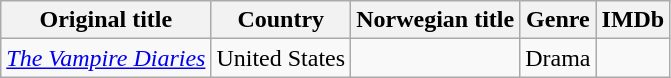<table class="wikitable">
<tr>
<th>Original title</th>
<th>Country</th>
<th>Norwegian title</th>
<th>Genre</th>
<th>IMDb</th>
</tr>
<tr>
<td><em><a href='#'>The Vampire Diaries</a></em></td>
<td>United States</td>
<td></td>
<td>Drama</td>
<td></td>
</tr>
</table>
